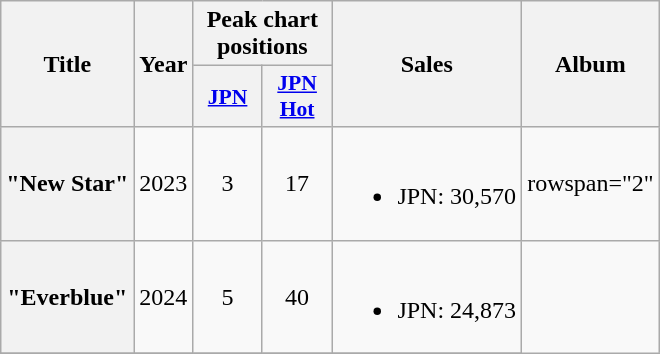<table class="wikitable plainrowheaders" style="text-align:center">
<tr>
<th scope="col" rowspan="2">Title</th>
<th scope="col" rowspan="2">Year</th>
<th scope="col" colspan="2">Peak chart positions</th>
<th scope="col" rowspan="2">Sales</th>
<th scope="col" rowspan="2">Album</th>
</tr>
<tr>
<th scope="col" style="width:2.75em;font-size:90%"><a href='#'>JPN</a><br></th>
<th scope="col" style="width:2.75em;font-size:90%"><a href='#'>JPN<br>Hot</a><br></th>
</tr>
<tr>
<th scope="row">"New Star"</th>
<td>2023</td>
<td>3</td>
<td>17</td>
<td><br><ul><li>JPN: 30,570</li></ul></td>
<td>rowspan="2" </td>
</tr>
<tr>
<th scope="row">"Everblue"</th>
<td>2024</td>
<td>5</td>
<td>40</td>
<td><br><ul><li>JPN: 24,873</li></ul></td>
</tr>
<tr>
</tr>
</table>
